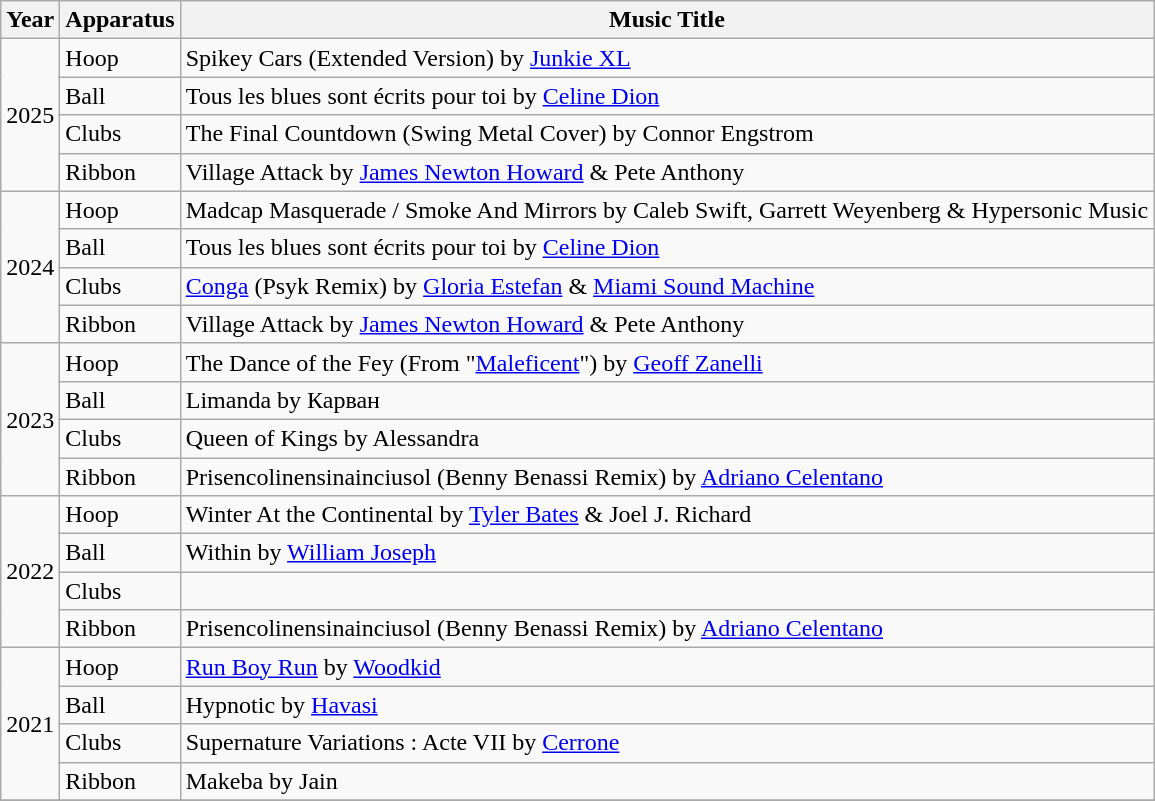<table class="wikitable">
<tr>
<th>Year</th>
<th>Apparatus</th>
<th>Music Title</th>
</tr>
<tr>
<td rowspan="4">2025</td>
<td>Hoop</td>
<td>Spikey Cars (Extended Version) by <a href='#'>Junkie XL</a></td>
</tr>
<tr>
<td>Ball</td>
<td>Tous les blues sont écrits pour toi by <a href='#'>Celine Dion</a></td>
</tr>
<tr>
<td>Clubs</td>
<td>The Final Countdown (Swing Metal Cover) by Connor Engstrom</td>
</tr>
<tr>
<td>Ribbon</td>
<td>Village Attack by <a href='#'>James Newton Howard</a> & Pete Anthony</td>
</tr>
<tr>
<td rowspan="4">2024</td>
<td>Hoop</td>
<td>Madcap Masquerade / Smoke And Mirrors by Caleb Swift, Garrett Weyenberg & Hypersonic Music</td>
</tr>
<tr>
<td>Ball</td>
<td>Tous les blues sont écrits pour toi by <a href='#'>Celine Dion</a></td>
</tr>
<tr>
<td>Clubs</td>
<td><a href='#'>Conga</a> (Psyk Remix) by <a href='#'>Gloria Estefan</a> & <a href='#'>Miami Sound Machine</a></td>
</tr>
<tr>
<td>Ribbon</td>
<td>Village Attack by <a href='#'>James Newton Howard</a> & Pete Anthony</td>
</tr>
<tr>
<td rowspan="4">2023</td>
<td>Hoop</td>
<td>The Dance of the Fey (From "<a href='#'>Maleficent</a>") by <a href='#'>Geoff Zanelli</a></td>
</tr>
<tr>
<td>Ball</td>
<td>Limanda by Карван</td>
</tr>
<tr>
<td>Clubs</td>
<td>Queen of Kings by Alessandra</td>
</tr>
<tr>
<td>Ribbon</td>
<td>Prisencolinensinainciusol (Benny Benassi Remix) by <a href='#'>Adriano Celentano</a></td>
</tr>
<tr>
<td rowspan="4">2022</td>
<td>Hoop</td>
<td>Winter At the Continental by <a href='#'>Tyler Bates</a> & Joel J. Richard</td>
</tr>
<tr>
<td>Ball</td>
<td>Within by <a href='#'>William Joseph</a></td>
</tr>
<tr>
<td>Clubs</td>
<td></td>
</tr>
<tr>
<td>Ribbon</td>
<td>Prisencolinensinainciusol (Benny Benassi Remix) by <a href='#'>Adriano Celentano</a></td>
</tr>
<tr>
<td rowspan="4">2021</td>
<td>Hoop</td>
<td><a href='#'>Run Boy Run</a> by <a href='#'>Woodkid</a></td>
</tr>
<tr>
<td>Ball</td>
<td>Hypnotic by <a href='#'>Havasi</a></td>
</tr>
<tr>
<td>Clubs</td>
<td>Supernature Variations : Acte VII by <a href='#'>Cerrone</a></td>
</tr>
<tr>
<td>Ribbon</td>
<td>Makeba by Jain</td>
</tr>
<tr>
</tr>
</table>
